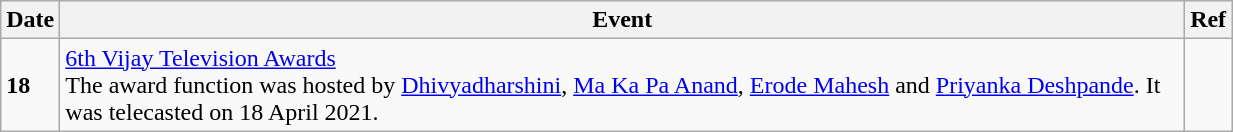<table class="wikitable" width="65%">
<tr>
<th>Date</th>
<th>Event</th>
<th>Ref</th>
</tr>
<tr>
<td><strong>18</strong></td>
<td><a href='#'>6th Vijay Television Awards</a> <br> The award function was hosted by <a href='#'>Dhivyadharshini</a>, <a href='#'>Ma Ka Pa Anand</a>, <a href='#'>Erode Mahesh</a> and <a href='#'>Priyanka Deshpande</a>. It was telecasted on 18 April 2021.</td>
<td></td>
</tr>
</table>
